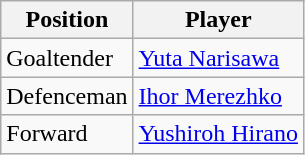<table class="wikitable">
<tr>
<th>Position</th>
<th>Player</th>
</tr>
<tr>
<td>Goaltender</td>
<td> <a href='#'>Yuta Narisawa</a></td>
</tr>
<tr>
<td>Defenceman</td>
<td> <a href='#'>Ihor Merezhko</a></td>
</tr>
<tr>
<td>Forward</td>
<td> <a href='#'>Yushiroh Hirano</a></td>
</tr>
</table>
